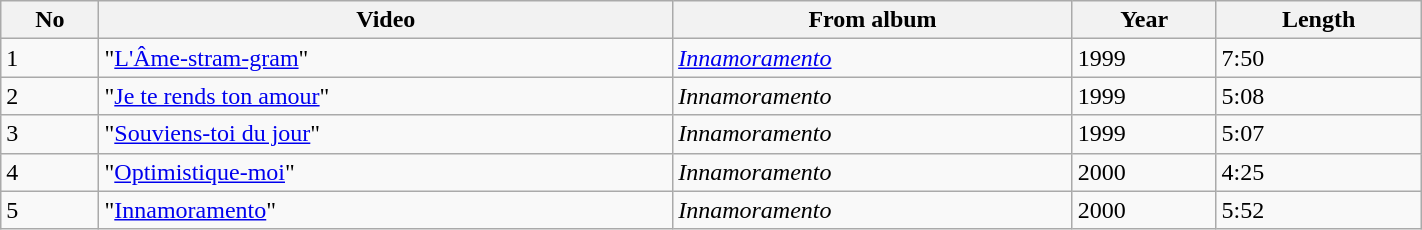<table class="wikitable" width="75%" border="1">
<tr>
<th>No</th>
<th>Video</th>
<th>From album</th>
<th>Year</th>
<th>Length</th>
</tr>
<tr>
<td>1</td>
<td>"<a href='#'>L'Âme-stram-gram</a>"</td>
<td><em><a href='#'>Innamoramento</a></em></td>
<td>1999</td>
<td>7:50</td>
</tr>
<tr>
<td>2</td>
<td>"<a href='#'>Je te rends ton amour</a>"</td>
<td><em>Innamoramento</em></td>
<td>1999</td>
<td>5:08</td>
</tr>
<tr>
<td>3</td>
<td>"<a href='#'>Souviens-toi du jour</a>"</td>
<td><em>Innamoramento</em></td>
<td>1999</td>
<td>5:07</td>
</tr>
<tr>
<td>4</td>
<td>"<a href='#'>Optimistique-moi</a>"</td>
<td><em>Innamoramento</em></td>
<td>2000</td>
<td>4:25</td>
</tr>
<tr>
<td>5</td>
<td>"<a href='#'>Innamoramento</a>"</td>
<td><em>Innamoramento</em></td>
<td>2000</td>
<td>5:52</td>
</tr>
</table>
